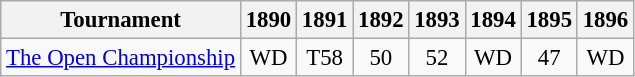<table class="wikitable" style="font-size:95%;text-align:center;">
<tr>
<th>Tournament</th>
<th>1890</th>
<th>1891</th>
<th>1892</th>
<th>1893</th>
<th>1894</th>
<th>1895</th>
<th>1896</th>
</tr>
<tr>
<td align=left><a href='#'>The Open Championship</a></td>
<td>WD</td>
<td>T58</td>
<td>50</td>
<td>52</td>
<td>WD</td>
<td>47</td>
<td>WD</td>
</tr>
</table>
